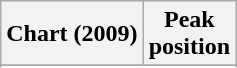<table class="wikitable sortable plainrowheaders" style="text-align:center">
<tr>
<th>Chart (2009)</th>
<th>Peak<br>position</th>
</tr>
<tr>
</tr>
<tr>
</tr>
<tr>
</tr>
<tr>
</tr>
</table>
